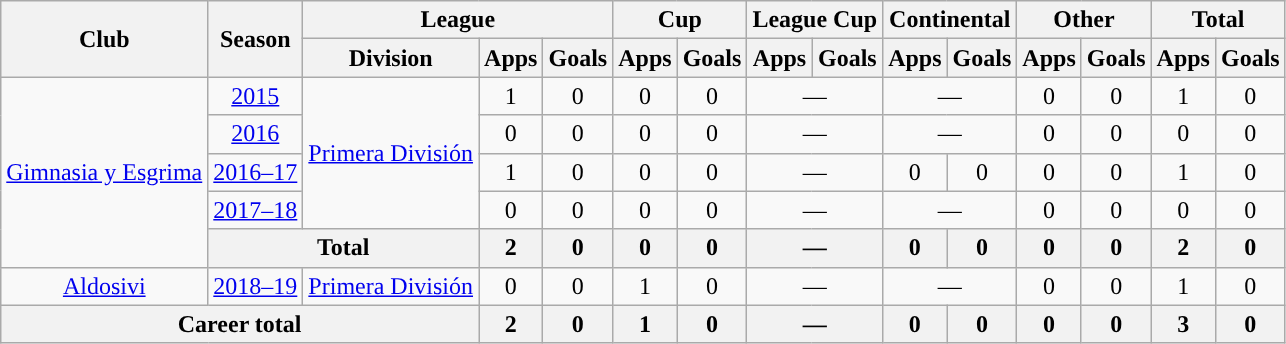<table class="wikitable" style="text-align:center">
<tr>
<th rowspan="2">Club</th>
<th rowspan="2">Season</th>
<th colspan="3">League</th>
<th colspan="2">Cup</th>
<th colspan="2">League Cup</th>
<th colspan="2">Continental</th>
<th colspan="2">Other</th>
<th colspan="2">Total</th>
</tr>
<tr>
<th>Division</th>
<th>Apps</th>
<th>Goals</th>
<th>Apps</th>
<th>Goals</th>
<th>Apps</th>
<th>Goals</th>
<th>Apps</th>
<th>Goals</th>
<th>Apps</th>
<th>Goals</th>
<th>Apps</th>
<th>Goals</th>
</tr>
<tr>
<td rowspan="5"><a href='#'>Gimnasia y Esgrima</a></td>
<td><a href='#'>2015</a></td>
<td rowspan="4"><a href='#'>Primera División</a></td>
<td>1</td>
<td>0</td>
<td>0</td>
<td>0</td>
<td colspan="2">—</td>
<td colspan="2">—</td>
<td>0</td>
<td>0</td>
<td>1</td>
<td>0</td>
</tr>
<tr>
<td><a href='#'>2016</a></td>
<td>0</td>
<td>0</td>
<td>0</td>
<td>0</td>
<td colspan="2">—</td>
<td colspan="2">—</td>
<td>0</td>
<td>0</td>
<td>0</td>
<td>0</td>
</tr>
<tr>
<td><a href='#'>2016–17</a></td>
<td>1</td>
<td>0</td>
<td>0</td>
<td>0</td>
<td colspan="2">—</td>
<td>0</td>
<td>0</td>
<td>0</td>
<td>0</td>
<td>1</td>
<td>0</td>
</tr>
<tr>
<td><a href='#'>2017–18</a></td>
<td>0</td>
<td>0</td>
<td>0</td>
<td>0</td>
<td colspan="2">—</td>
<td colspan="2">—</td>
<td>0</td>
<td>0</td>
<td>0</td>
<td>0</td>
</tr>
<tr>
<th colspan="2">Total</th>
<th>2</th>
<th>0</th>
<th>0</th>
<th>0</th>
<th colspan="2">—</th>
<th>0</th>
<th>0</th>
<th>0</th>
<th>0</th>
<th>2</th>
<th>0</th>
</tr>
<tr>
<td rowspan="1"><a href='#'>Aldosivi</a></td>
<td><a href='#'>2018–19</a></td>
<td rowspan="1"><a href='#'>Primera División</a></td>
<td>0</td>
<td>0</td>
<td>1</td>
<td>0</td>
<td colspan="2">—</td>
<td colspan="2">—</td>
<td>0</td>
<td>0</td>
<td>1</td>
<td>0</td>
</tr>
<tr>
<th colspan="3">Career total</th>
<th>2</th>
<th>0</th>
<th>1</th>
<th>0</th>
<th colspan="2">—</th>
<th>0</th>
<th>0</th>
<th>0</th>
<th>0</th>
<th>3</th>
<th>0</th>
</tr>
</table>
